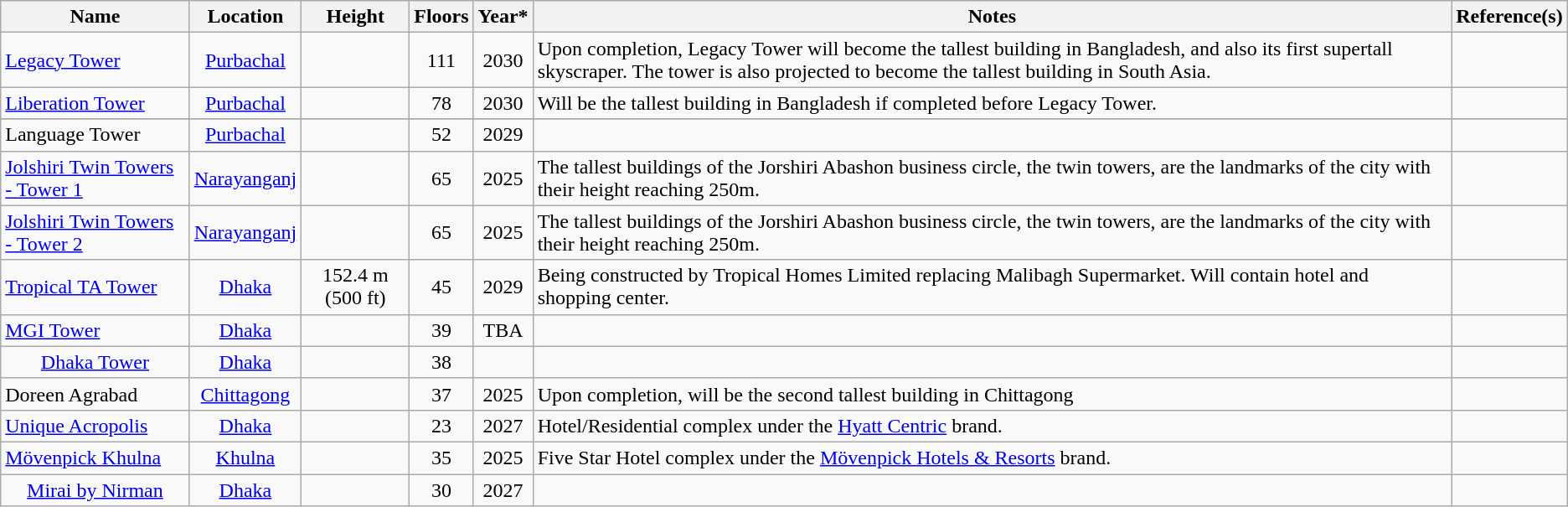<table class="wikitable sortable mw-datatable static-row-numbers" style="text-align:center">
<tr>
<th>Name</th>
<th>Location</th>
<th>Height<br></th>
<th>Floors</th>
<th>Year*<br></th>
<th class="unsortable">Notes</th>
<th>Reference(s)</th>
</tr>
<tr>
<td align=left><a href='#'>Legacy Tower</a></td>
<td><a href='#'>Purbachal</a></td>
<td></td>
<td>111</td>
<td>2030</td>
<td align=left>Upon completion, Legacy Tower will become the tallest building in Bangladesh, and also its first supertall skyscraper. The tower is also projected to become the tallest building in South Asia.</td>
<td></td>
</tr>
<tr>
<td align=left><a href='#'>Liberation Tower</a></td>
<td><a href='#'>Purbachal</a></td>
<td></td>
<td>78</td>
<td>2030</td>
<td align=left>Will be the tallest building in Bangladesh if completed before Legacy Tower.</td>
<td></td>
</tr>
<tr>
</tr>
<tr>
<td align=left>Language Tower</td>
<td><a href='#'>Purbachal</a></td>
<td></td>
<td>52</td>
<td>2029</td>
<td align=left></td>
<td></td>
</tr>
<tr>
<td align=left><a href='#'>Jolshiri Twin Towers - Tower 1</a></td>
<td><a href='#'>Narayanganj</a></td>
<td></td>
<td>65</td>
<td>2025</td>
<td align=left>The tallest buildings of the Jorshiri Abashon business circle, the twin towers, are the landmarks of the city with their height reaching 250m.</td>
<td></td>
</tr>
<tr>
<td align=left><a href='#'>Jolshiri Twin Towers - Tower 2</a></td>
<td><a href='#'>Narayanganj</a></td>
<td></td>
<td>65</td>
<td>2025</td>
<td align=left>The tallest buildings of the Jorshiri Abashon business circle, the twin towers, are the landmarks of the city with their height reaching 250m.</td>
<td></td>
</tr>
<tr>
<td align=left><a href='#'>Tropical TA Tower</a></td>
<td><a href='#'>Dhaka</a></td>
<td>152.4 m (500 ft)</td>
<td>45</td>
<td>2029</td>
<td align=left>Being constructed by Tropical Homes Limited replacing Malibagh Supermarket. Will contain hotel and shopping center.</td>
<td></td>
</tr>
<tr>
<td align=left><a href='#'>MGI Tower</a></td>
<td><a href='#'>Dhaka</a></td>
<td></td>
<td>39</td>
<td>TBA</td>
<td align=left></td>
<td></td>
</tr>
<tr>
<td><a href='#'>Dhaka Tower</a></td>
<td><a href='#'>Dhaka</a></td>
<td></td>
<td>38</td>
<td></td>
<td></td>
<td></td>
</tr>
<tr>
<td align=left>Doreen Agrabad</td>
<td><a href='#'>Chittagong</a></td>
<td></td>
<td>37</td>
<td>2025</td>
<td align=left>Upon completion, will be the second tallest building in Chittagong</td>
<td></td>
</tr>
<tr>
<td align=left><a href='#'>Unique Acropolis</a></td>
<td><a href='#'>Dhaka</a></td>
<td></td>
<td>23</td>
<td>2027</td>
<td align=left>Hotel/Residential complex under the <a href='#'>Hyatt Centric</a> brand.</td>
</tr>
<tr>
<td align=left><a href='#'>Mövenpick Khulna</a></td>
<td><a href='#'>Khulna</a></td>
<td></td>
<td>35</td>
<td>2025</td>
<td align=left>Five Star Hotel complex under the <a href='#'>Mövenpick Hotels & Resorts</a> brand.</td>
<td></td>
</tr>
<tr>
<td><a href='#'>Mirai by Nirman</a></td>
<td><a href='#'>Dhaka</a></td>
<td></td>
<td>30</td>
<td>2027</td>
<td></td>
<td></td>
</tr>
</table>
